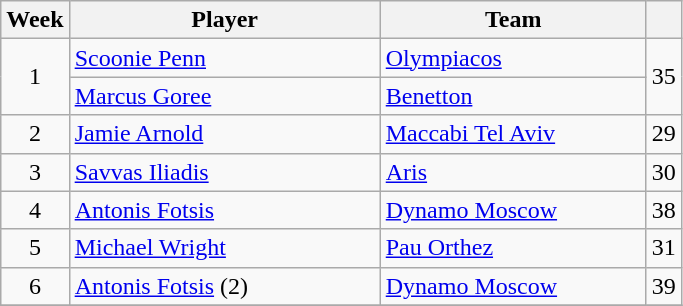<table class="wikitable sortable" style="text-align: center;">
<tr>
<th>Week</th>
<th style="width:200px;">Player</th>
<th style="width:170px;">Team</th>
<th></th>
</tr>
<tr>
<td rowspan=2>1</td>
<td align="left"> <a href='#'>Scoonie Penn</a></td>
<td align="left"> <a href='#'>Olympiacos</a></td>
<td rowspan=2>35</td>
</tr>
<tr>
<td align="left"> <a href='#'>Marcus Goree</a></td>
<td align="left"> <a href='#'>Benetton</a></td>
</tr>
<tr>
<td>2</td>
<td align="left"> <a href='#'>Jamie Arnold</a></td>
<td align="left"> <a href='#'>Maccabi Tel Aviv</a></td>
<td>29</td>
</tr>
<tr>
<td>3</td>
<td align="left"> <a href='#'>Savvas Iliadis</a></td>
<td align="left"> <a href='#'>Aris</a></td>
<td>30</td>
</tr>
<tr>
<td>4</td>
<td align="left"> <a href='#'>Antonis Fotsis</a></td>
<td align="left"> <a href='#'>Dynamo Moscow</a></td>
<td>38</td>
</tr>
<tr>
<td>5</td>
<td align="left"> <a href='#'>Michael Wright</a></td>
<td align="left"> <a href='#'>Pau Orthez</a></td>
<td>31</td>
</tr>
<tr>
<td>6</td>
<td align="left"> <a href='#'>Antonis Fotsis</a> (2)</td>
<td align="left"> <a href='#'>Dynamo Moscow</a></td>
<td>39</td>
</tr>
<tr>
</tr>
</table>
